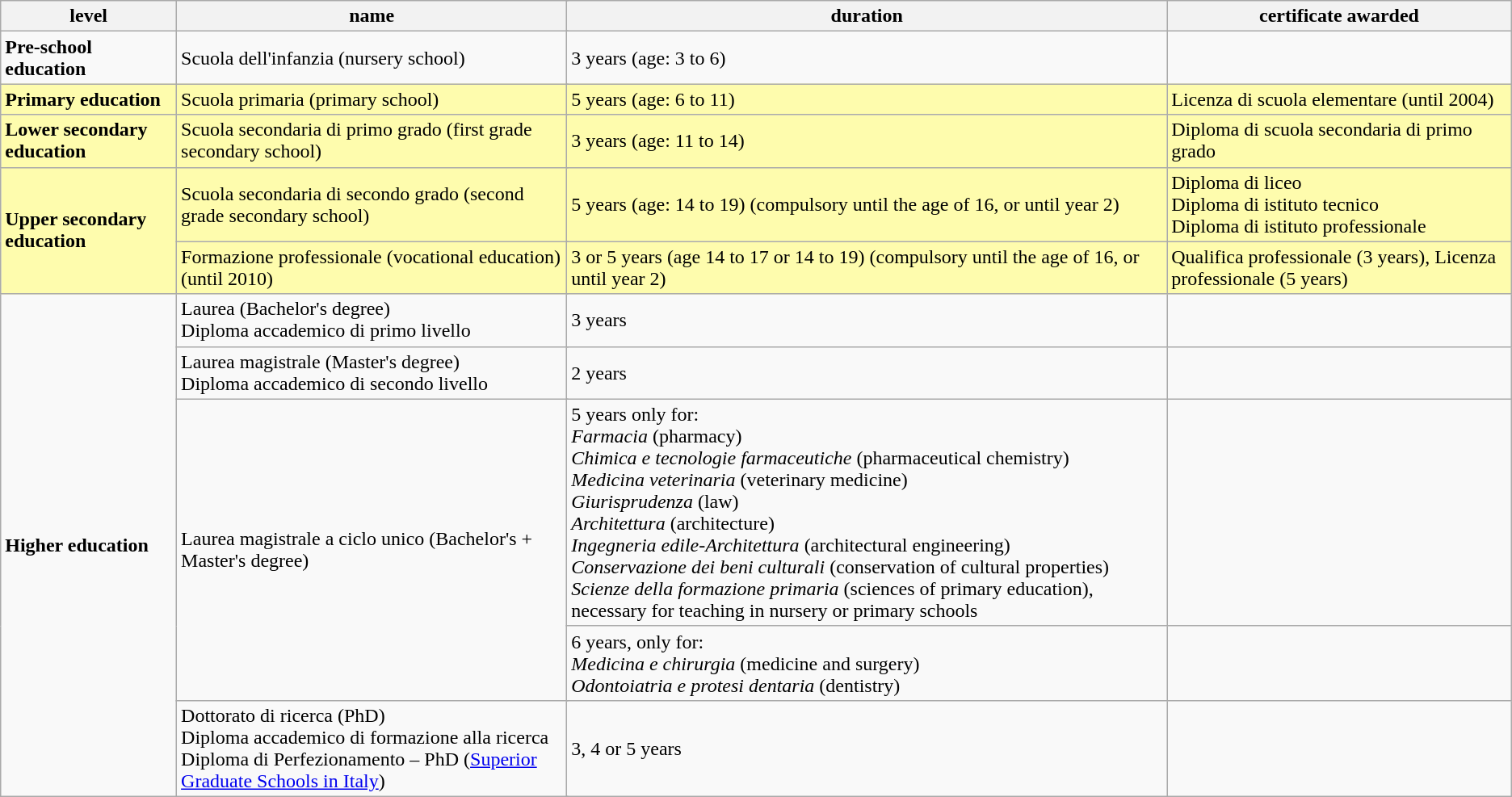<table class="wikitable">
<tr>
<th>level</th>
<th colspan="2">name</th>
<th>duration</th>
<th>certificate awarded</th>
</tr>
<tr>
<td><strong>Pre-school education</strong></td>
<td colspan="2">Scuola dell'infanzia (nursery school)</td>
<td>3 years (age: 3 to 6)</td>
<td></td>
</tr>
<tr style="background:#fefcad">
<td><strong>Primary education</strong></td>
<td colspan="2">Scuola primaria (primary school)</td>
<td>5 years (age: 6 to 11)</td>
<td>Licenza di scuola elementare (until 2004)</td>
</tr>
<tr style="background:#fefcad">
<td><strong>Lower secondary education</strong></td>
<td colspan="2">Scuola secondaria di primo grado (first grade secondary school)</td>
<td>3 years (age: 11 to 14)</td>
<td>Diploma di scuola secondaria di primo grado</td>
</tr>
<tr style="background:#fefcad">
<td rowspan="2"><strong>Upper secondary education</strong></td>
<td colspan="2">Scuola secondaria di secondo grado (second grade secondary school)</td>
<td>5 years (age: 14 to 19) (compulsory until the age of 16, or until year 2)</td>
<td>Diploma di liceo<br>Diploma di istituto tecnico<br>Diploma di istituto professionale</td>
</tr>
<tr style="background:#fefcad">
<td colspan="2">Formazione professionale (vocational education) (until 2010)</td>
<td>3 or 5 years (age 14 to 17 or 14 to 19) (compulsory until the age of 16, or until year 2)</td>
<td>Qualifica professionale (3 years), Licenza professionale (5 years)</td>
</tr>
<tr>
<td rowspan="6"><strong>Higher education</strong></td>
<td colspan="2">Laurea (Bachelor's degree)<br>Diploma accademico di primo livello</td>
<td>3 years</td>
<td></td>
</tr>
<tr>
<td colspan="2">Laurea magistrale (Master's degree)<br>Diploma accademico di secondo livello</td>
<td>2 years</td>
<td></td>
</tr>
<tr>
<td colspan="2" rowspan="2">Laurea magistrale a ciclo unico (Bachelor's + Master's degree)</td>
<td>5 years only for:<br><em>Farmacia</em> (pharmacy)<br><em>Chimica e tecnologie farmaceutiche</em> (pharmaceutical chemistry)<br><em>Medicina veterinaria</em> (veterinary medicine)<br><em>Giurisprudenza</em> (law)<br><em>Architettura</em> (architecture)<br><em>Ingegneria edile-Architettura</em> (architectural engineering)<br><em>Conservazione dei beni culturali</em> (conservation of cultural properties)<br><em>Scienze della formazione primaria</em> (sciences of primary education), necessary for teaching in nursery or primary schools</td>
<td></td>
</tr>
<tr>
<td>6 years, only for:<br><em>Medicina e chirurgia</em> (medicine and surgery)<br><em>Odontoiatria e protesi dentaria</em> (dentistry)</td>
<td></td>
</tr>
<tr>
<td colspan="2">Dottorato di ricerca (PhD)<br>Diploma accademico di formazione alla ricerca<br>Diploma di Perfezionamento – PhD (<a href='#'>Superior Graduate Schools in Italy</a>)</td>
<td>3, 4 or 5 years</td>
<td></td>
</tr>
</table>
